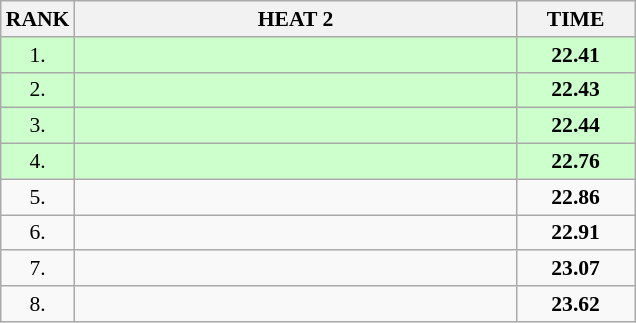<table class="wikitable" style="border-collapse: collapse; font-size: 90%;">
<tr>
<th>RANK</th>
<th style="width: 20em">HEAT 2</th>
<th style="width: 5em">TIME</th>
</tr>
<tr style="background:#ccffcc;">
<td align="center">1.</td>
<td></td>
<td align="center"><strong>22.41</strong></td>
</tr>
<tr style="background:#ccffcc;">
<td align="center">2.</td>
<td></td>
<td align="center"><strong>22.43</strong></td>
</tr>
<tr style="background:#ccffcc;">
<td align="center">3.</td>
<td></td>
<td align="center"><strong>22.44</strong></td>
</tr>
<tr style="background:#ccffcc;">
<td align="center">4.</td>
<td></td>
<td align="center"><strong>22.76</strong></td>
</tr>
<tr>
<td align="center">5.</td>
<td></td>
<td align="center"><strong>22.86</strong></td>
</tr>
<tr>
<td align="center">6.</td>
<td></td>
<td align="center"><strong>22.91</strong></td>
</tr>
<tr>
<td align="center">7.</td>
<td></td>
<td align="center"><strong>23.07</strong></td>
</tr>
<tr>
<td align="center">8.</td>
<td></td>
<td align="center"><strong>23.62</strong></td>
</tr>
</table>
